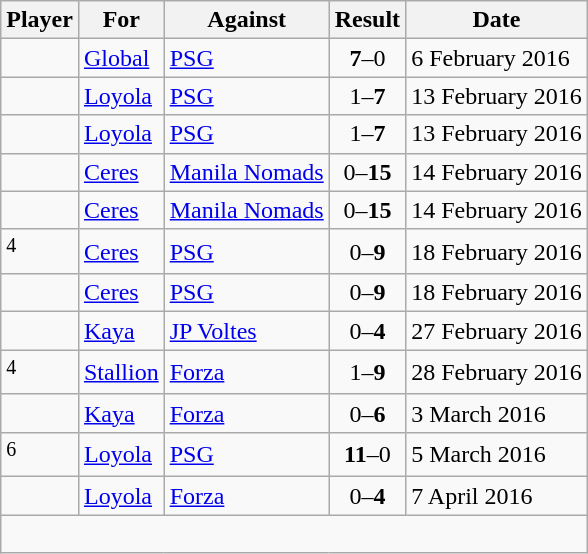<table class="wikitable sortable">
<tr>
<th>Player</th>
<th>For</th>
<th>Against</th>
<th>Result</th>
<th>Date</th>
</tr>
<tr>
<td> </td>
<td><a href='#'>Global</a></td>
<td><a href='#'>PSG</a></td>
<td style="text-align:center"><strong>7</strong>–0</td>
<td>6 February 2016</td>
</tr>
<tr>
<td>  </td>
<td><a href='#'>Loyola</a></td>
<td><a href='#'>PSG</a></td>
<td style="text-align:center">1–<strong>7</strong></td>
<td>13 February 2016</td>
</tr>
<tr>
<td> </td>
<td><a href='#'>Loyola</a></td>
<td><a href='#'>PSG</a></td>
<td style="text-align:center">1–<strong>7</strong></td>
<td>13 February 2016</td>
</tr>
<tr>
<td>  </td>
<td><a href='#'>Ceres</a></td>
<td><a href='#'>Manila Nomads</a></td>
<td style="text-align:center">0–<strong>15</strong></td>
<td>14 February 2016</td>
</tr>
<tr>
<td>  </td>
<td><a href='#'>Ceres</a></td>
<td><a href='#'>Manila Nomads</a></td>
<td style="text-align:center">0–<strong>15</strong></td>
<td>14 February 2016</td>
</tr>
<tr>
<td> <sup>4</sup></td>
<td><a href='#'>Ceres</a></td>
<td><a href='#'>PSG</a></td>
<td style="text-align:center">0–<strong>9</strong></td>
<td>18 February 2016</td>
</tr>
<tr>
<td> </td>
<td><a href='#'>Ceres</a></td>
<td><a href='#'>PSG</a></td>
<td style="text-align:center">0–<strong>9</strong></td>
<td>18 February 2016</td>
</tr>
<tr>
<td> </td>
<td><a href='#'>Kaya</a></td>
<td><a href='#'>JP Voltes</a></td>
<td style="text-align:center">0–<strong>4</strong></td>
<td>27 February 2016</td>
</tr>
<tr>
<td> <sup>4</sup></td>
<td><a href='#'>Stallion</a></td>
<td><a href='#'>Forza</a></td>
<td style="text-align:center">1–<strong>9</strong></td>
<td>28 February 2016</td>
</tr>
<tr>
<td> </td>
<td><a href='#'>Kaya</a></td>
<td><a href='#'>Forza</a></td>
<td style="text-align:center">0–<strong>6</strong></td>
<td>3 March 2016</td>
</tr>
<tr>
<td>    <sup>6</sup></td>
<td><a href='#'>Loyola</a></td>
<td><a href='#'>PSG</a></td>
<td style="text-align:center"><strong>11</strong>–0</td>
<td>5 March 2016</td>
</tr>
<tr>
<td>  </td>
<td><a href='#'>Loyola</a></td>
<td><a href='#'>Forza</a></td>
<td style="text-align:center">0–<strong>4</strong></td>
<td>7 April 2016</td>
</tr>
<tr class="sortbottom">
<td colspan=5><br></td>
</tr>
</table>
